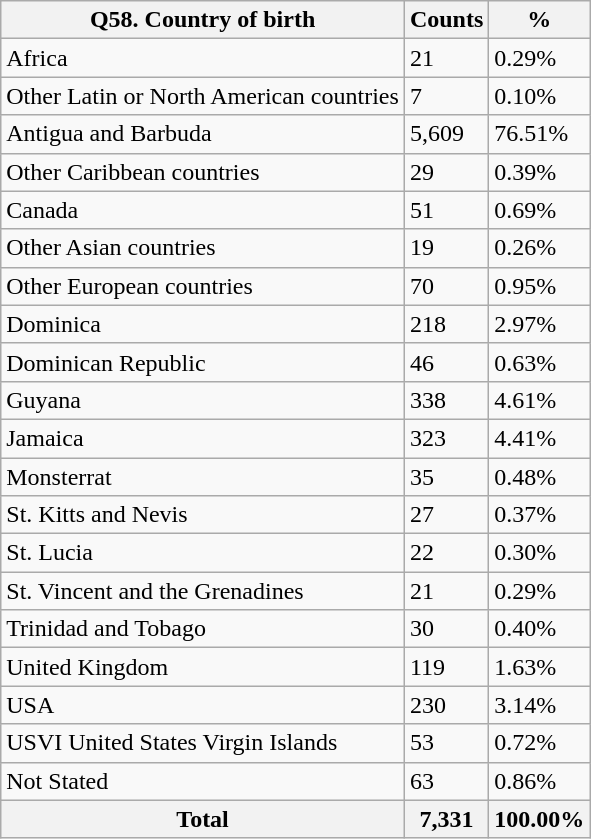<table class="wikitable sortable">
<tr>
<th>Q58. Country of birth</th>
<th>Counts</th>
<th>%</th>
</tr>
<tr>
<td>Africa</td>
<td>21</td>
<td>0.29%</td>
</tr>
<tr>
<td>Other Latin or North American countries</td>
<td>7</td>
<td>0.10%</td>
</tr>
<tr>
<td>Antigua and Barbuda</td>
<td>5,609</td>
<td>76.51%</td>
</tr>
<tr>
<td>Other Caribbean countries</td>
<td>29</td>
<td>0.39%</td>
</tr>
<tr>
<td>Canada</td>
<td>51</td>
<td>0.69%</td>
</tr>
<tr>
<td>Other Asian countries</td>
<td>19</td>
<td>0.26%</td>
</tr>
<tr>
<td>Other European countries</td>
<td>70</td>
<td>0.95%</td>
</tr>
<tr>
<td>Dominica</td>
<td>218</td>
<td>2.97%</td>
</tr>
<tr>
<td>Dominican Republic</td>
<td>46</td>
<td>0.63%</td>
</tr>
<tr>
<td>Guyana</td>
<td>338</td>
<td>4.61%</td>
</tr>
<tr>
<td>Jamaica</td>
<td>323</td>
<td>4.41%</td>
</tr>
<tr>
<td>Monsterrat</td>
<td>35</td>
<td>0.48%</td>
</tr>
<tr>
<td>St. Kitts and Nevis</td>
<td>27</td>
<td>0.37%</td>
</tr>
<tr>
<td>St. Lucia</td>
<td>22</td>
<td>0.30%</td>
</tr>
<tr>
<td>St. Vincent and the Grenadines</td>
<td>21</td>
<td>0.29%</td>
</tr>
<tr>
<td>Trinidad and Tobago</td>
<td>30</td>
<td>0.40%</td>
</tr>
<tr>
<td>United Kingdom</td>
<td>119</td>
<td>1.63%</td>
</tr>
<tr>
<td>USA</td>
<td>230</td>
<td>3.14%</td>
</tr>
<tr>
<td>USVI United States Virgin Islands</td>
<td>53</td>
<td>0.72%</td>
</tr>
<tr>
<td>Not Stated</td>
<td>63</td>
<td>0.86%</td>
</tr>
<tr>
<th>Total</th>
<th>7,331</th>
<th>100.00%</th>
</tr>
</table>
